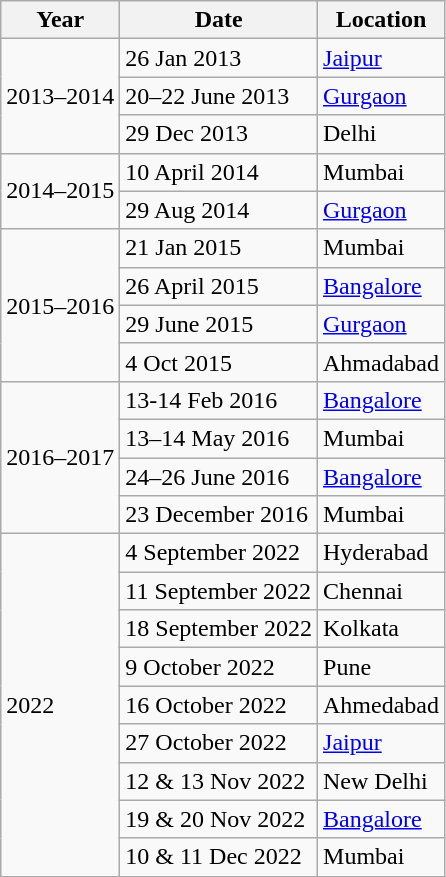<table class="wikitable sortable">
<tr>
<th>Year</th>
<th>Date</th>
<th>Location</th>
</tr>
<tr>
<td rowspan="3">2013–2014</td>
<td>26 Jan 2013</td>
<td><a href='#'>Jaipur</a></td>
</tr>
<tr>
<td>20–22 June 2013</td>
<td><a href='#'>Gurgaon</a></td>
</tr>
<tr>
<td>29 Dec 2013</td>
<td>Delhi</td>
</tr>
<tr>
<td rowspan="2">2014–2015</td>
<td>10 April 2014</td>
<td>Mumbai</td>
</tr>
<tr>
<td>29 Aug 2014</td>
<td><a href='#'>Gurgaon</a></td>
</tr>
<tr>
<td rowspan="4">2015–2016</td>
<td>21 Jan 2015</td>
<td>Mumbai</td>
</tr>
<tr>
<td>26 April 2015</td>
<td><a href='#'>Bangalore</a></td>
</tr>
<tr>
<td>29 June 2015</td>
<td><a href='#'>Gurgaon</a></td>
</tr>
<tr>
<td>4 Oct 2015</td>
<td>Ahmadabad</td>
</tr>
<tr>
<td rowspan="4">2016–2017</td>
<td>13-14 Feb 2016</td>
<td><a href='#'>Bangalore</a></td>
</tr>
<tr>
<td>13–14 May 2016</td>
<td>Mumbai</td>
</tr>
<tr>
<td>24–26 June 2016</td>
<td><a href='#'>Bangalore</a></td>
</tr>
<tr>
<td>23 December 2016</td>
<td>Mumbai</td>
</tr>
<tr>
<td rowspan="9">2022</td>
<td>4 September 2022</td>
<td>Hyderabad</td>
</tr>
<tr>
<td>11 September 2022</td>
<td>Chennai</td>
</tr>
<tr>
<td>18 September 2022</td>
<td>Kolkata</td>
</tr>
<tr>
<td>9 October 2022</td>
<td>Pune</td>
</tr>
<tr>
<td>16 October 2022</td>
<td>Ahmedabad</td>
</tr>
<tr>
<td>27 October 2022</td>
<td><a href='#'>Jaipur</a></td>
</tr>
<tr>
<td>12 & 13 Nov 2022</td>
<td>New Delhi</td>
</tr>
<tr>
<td>19 & 20 Nov 2022</td>
<td><a href='#'>Bangalore</a></td>
</tr>
<tr>
<td>10 & 11 Dec 2022</td>
<td>Mumbai</td>
</tr>
</table>
